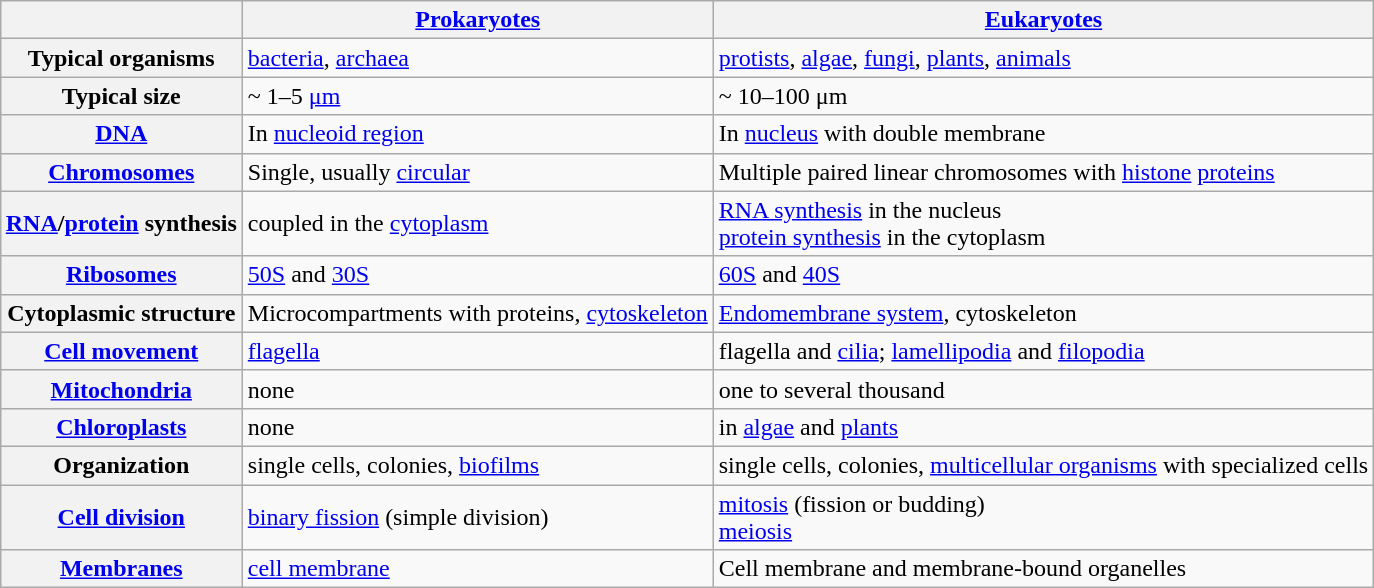<table class="wikitable" style="margin-left: auto; margin-right: auto;">
<tr>
<th></th>
<th><a href='#'>Prokaryotes</a></th>
<th><a href='#'>Eukaryotes</a></th>
</tr>
<tr>
<th>Typical organisms</th>
<td><a href='#'>bacteria</a>, <a href='#'>archaea</a></td>
<td><a href='#'>protists</a>, <a href='#'>algae</a>, <a href='#'>fungi</a>, <a href='#'>plants</a>, <a href='#'>animals</a></td>
</tr>
<tr>
<th>Typical size</th>
<td>~ 1–5 <a href='#'>μm</a></td>
<td>~ 10–100 μm</td>
</tr>
<tr>
<th><a href='#'>DNA</a></th>
<td>In <a href='#'>nucleoid region</a></td>
<td>In <a href='#'>nucleus</a> with double membrane</td>
</tr>
<tr>
<th><a href='#'>Chromosomes</a></th>
<td>Single, usually <a href='#'>circular</a></td>
<td>Multiple paired linear chromosomes with <a href='#'>histone</a> <a href='#'>proteins</a></td>
</tr>
<tr>
<th><a href='#'>RNA</a>/<a href='#'>protein</a> synthesis</th>
<td>coupled in the <a href='#'>cytoplasm</a></td>
<td><a href='#'>RNA synthesis</a> in the nucleus<br><a href='#'>protein synthesis</a> in the cytoplasm</td>
</tr>
<tr>
<th><a href='#'>Ribosomes</a></th>
<td><a href='#'>50S</a> and <a href='#'>30S</a></td>
<td><a href='#'>60S</a> and <a href='#'>40S</a></td>
</tr>
<tr>
<th>Cytoplasmic structure</th>
<td>Microcompartments with proteins, <a href='#'>cytoskeleton</a></td>
<td><a href='#'>Endomembrane system</a>, cytoskeleton</td>
</tr>
<tr>
<th><a href='#'>Cell movement</a></th>
<td><a href='#'>flagella</a></td>
<td>flagella and <a href='#'>cilia</a>; <a href='#'>lamellipodia</a> and <a href='#'>filopodia</a></td>
</tr>
<tr>
<th><a href='#'>Mitochondria</a></th>
<td>none</td>
<td>one to several thousand</td>
</tr>
<tr>
<th><a href='#'>Chloroplasts</a></th>
<td>none</td>
<td>in <a href='#'>algae</a> and <a href='#'>plants</a></td>
</tr>
<tr>
<th>Organization</th>
<td>single cells, colonies, <a href='#'>biofilms</a></td>
<td>single cells, colonies, <a href='#'>multicellular organisms</a> with specialized cells</td>
</tr>
<tr>
<th><a href='#'>Cell division</a></th>
<td><a href='#'>binary fission</a> (simple division)</td>
<td><a href='#'>mitosis</a> (fission or budding) <br><a href='#'>meiosis</a></td>
</tr>
<tr>
<th><a href='#'>Membranes</a></th>
<td><a href='#'>cell membrane</a></td>
<td>Cell membrane and membrane-bound organelles</td>
</tr>
</table>
